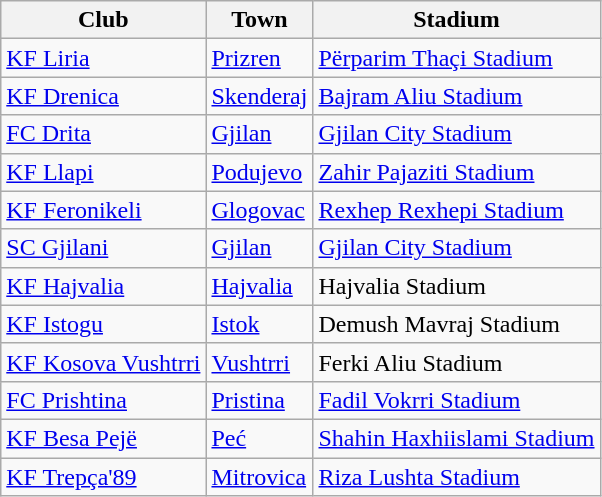<table class="wikitable sortable">
<tr>
<th>Club</th>
<th>Town</th>
<th>Stadium</th>
</tr>
<tr>
<td><a href='#'>KF Liria</a></td>
<td><a href='#'>Prizren</a></td>
<td><a href='#'>Përparim Thaçi Stadium</a></td>
</tr>
<tr>
<td><a href='#'>KF Drenica</a></td>
<td><a href='#'>Skenderaj</a></td>
<td><a href='#'>Bajram Aliu Stadium</a></td>
</tr>
<tr>
<td><a href='#'>FC Drita</a></td>
<td><a href='#'>Gjilan</a></td>
<td><a href='#'>Gjilan City Stadium</a></td>
</tr>
<tr>
<td><a href='#'>KF Llapi</a></td>
<td><a href='#'>Podujevo</a></td>
<td><a href='#'>Zahir Pajaziti Stadium</a></td>
</tr>
<tr>
<td><a href='#'>KF Feronikeli</a></td>
<td><a href='#'>Glogovac</a></td>
<td><a href='#'>Rexhep Rexhepi Stadium</a></td>
</tr>
<tr>
<td><a href='#'>SC Gjilani</a></td>
<td><a href='#'>Gjilan</a></td>
<td><a href='#'>Gjilan City Stadium</a></td>
</tr>
<tr>
<td><a href='#'>KF Hajvalia</a></td>
<td><a href='#'>Hajvalia</a></td>
<td>Hajvalia Stadium</td>
</tr>
<tr>
<td><a href='#'>KF Istogu</a></td>
<td><a href='#'>Istok</a></td>
<td>Demush Mavraj Stadium</td>
</tr>
<tr>
<td><a href='#'>KF Kosova Vushtrri</a></td>
<td><a href='#'>Vushtrri</a></td>
<td>Ferki Aliu Stadium</td>
</tr>
<tr>
<td><a href='#'>FC Prishtina</a></td>
<td><a href='#'>Pristina</a></td>
<td><a href='#'>Fadil Vokrri Stadium</a></td>
</tr>
<tr>
<td><a href='#'>KF Besa Pejë</a></td>
<td><a href='#'>Peć</a></td>
<td><a href='#'>Shahin Haxhiislami Stadium</a></td>
</tr>
<tr>
<td><a href='#'>KF Trepça'89</a></td>
<td><a href='#'>Mitrovica</a></td>
<td><a href='#'>Riza Lushta Stadium</a></td>
</tr>
</table>
